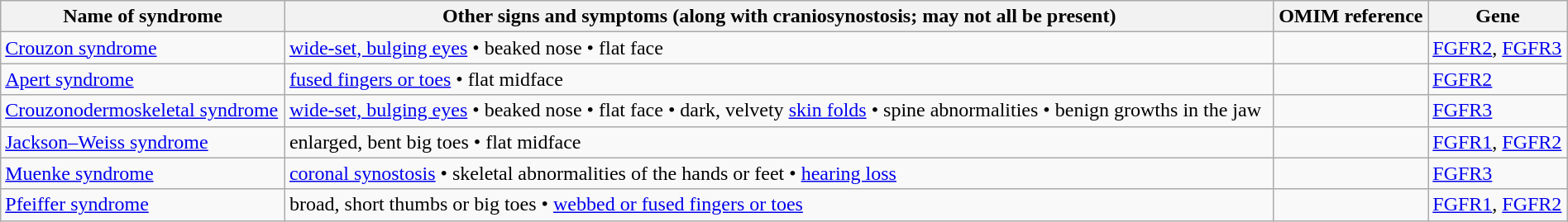<table class="wikitable" width="100%">
<tr>
<th>Name of syndrome</th>
<th>Other signs and symptoms (along with craniosynostosis; may not all be present)</th>
<th>OMIM reference</th>
<th>Gene</th>
</tr>
<tr>
<td><a href='#'>Crouzon syndrome</a></td>
<td><a href='#'>wide-set, bulging eyes</a> • beaked nose • flat face</td>
<td align="center"></td>
<td><a href='#'>FGFR2</a>, <a href='#'>FGFR3</a></td>
</tr>
<tr>
<td><a href='#'>Apert syndrome</a></td>
<td><a href='#'>fused fingers or toes</a> • flat midface</td>
<td align="center"></td>
<td><a href='#'>FGFR2</a></td>
</tr>
<tr>
<td><a href='#'>Crouzonodermoskeletal syndrome</a></td>
<td><a href='#'>wide-set, bulging eyes</a> • beaked nose • flat face • dark, velvety <a href='#'>skin folds</a> • spine abnormalities • benign growths in the jaw</td>
<td align="center"></td>
<td><a href='#'>FGFR3</a></td>
</tr>
<tr>
<td><a href='#'>Jackson–Weiss syndrome</a></td>
<td>enlarged, bent big toes • flat midface</td>
<td align="center"></td>
<td><a href='#'>FGFR1</a>, <a href='#'>FGFR2</a></td>
</tr>
<tr>
<td><a href='#'>Muenke syndrome</a></td>
<td><a href='#'>coronal synostosis</a> • skeletal abnormalities of the hands or feet • <a href='#'>hearing loss</a></td>
<td align="center"></td>
<td><a href='#'>FGFR3</a></td>
</tr>
<tr>
<td><a href='#'>Pfeiffer syndrome</a></td>
<td>broad, short thumbs or big toes • <a href='#'>webbed or fused fingers or toes</a></td>
<td align="center"></td>
<td><a href='#'>FGFR1</a>, <a href='#'>FGFR2</a></td>
</tr>
</table>
